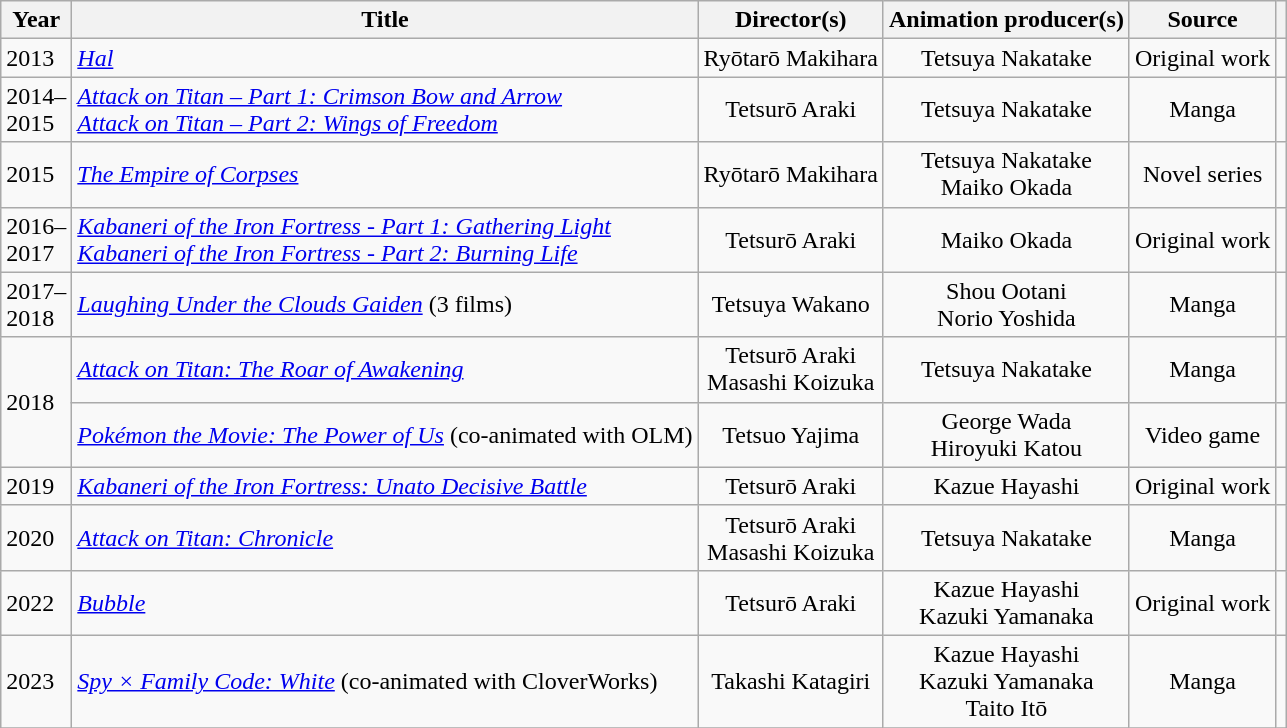<table class="wikitable sortable plainrowheaders">
<tr>
<th scope="col" class="unsortable" width=10>Year</th>
<th scope="col">Title</th>
<th scope="col">Director(s)</th>
<th scope="col">Animation producer(s)</th>
<th scope="col">Source</th>
<th scope="col" class="unsortable"></th>
</tr>
<tr>
<td>2013</td>
<td><em><a href='#'>Hal</a></em></td>
<td style=text-align:center>Ryōtarō Makihara</td>
<td style=text-align:center>Tetsuya Nakatake</td>
<td style=text-align:center>Original work</td>
<td></td>
</tr>
<tr>
<td>2014–2015</td>
<td><em><a href='#'>Attack on Titan – Part 1: Crimson Bow and Arrow</a></em> <br> <em><a href='#'>Attack on Titan – Part 2: Wings of Freedom</a></em></td>
<td style=text-align:center>Tetsurō Araki</td>
<td style=text-align:center>Tetsuya Nakatake</td>
<td style=text-align:center>Manga</td>
<td></td>
</tr>
<tr>
<td>2015</td>
<td><em><a href='#'>The Empire of Corpses</a></em></td>
<td style=text-align:center>Ryōtarō Makihara</td>
<td style=text-align:center>Tetsuya Nakatake<br>Maiko Okada</td>
<td style=text-align:center>Novel series</td>
<td></td>
</tr>
<tr>
<td>2016–2017</td>
<td><em><a href='#'>Kabaneri of the Iron Fortress - Part 1: Gathering Light</a></em>  <br> <em><a href='#'>Kabaneri of the Iron Fortress - Part 2: Burning Life</a></em></td>
<td style=text-align:center>Tetsurō Araki</td>
<td style=text-align:center>Maiko Okada</td>
<td style=text-align:center>Original work</td>
<td></td>
</tr>
<tr>
<td>2017–2018</td>
<td><em><a href='#'>Laughing Under the Clouds Gaiden</a></em> (3 films)</td>
<td style=text-align:center>Tetsuya Wakano</td>
<td style=text-align:center>Shou Ootani<br>Norio Yoshida</td>
<td style=text-align:center>Manga</td>
<td></td>
</tr>
<tr>
<td rowspan="2">2018</td>
<td><em><a href='#'>Attack on Titan: The Roar of Awakening</a></em></td>
<td style=text-align:center>Tetsurō Araki<br>Masashi Koizuka</td>
<td style=text-align:center>Tetsuya Nakatake</td>
<td style=text-align:center>Manga</td>
<td></td>
</tr>
<tr>
<td><em><a href='#'>Pokémon the Movie: The Power of Us</a></em> (co-animated with OLM)</td>
<td style=text-align:center>Tetsuo Yajima</td>
<td style=text-align:center>George Wada<br>Hiroyuki Katou</td>
<td style=text-align:center>Video game</td>
<td></td>
</tr>
<tr>
<td>2019</td>
<td><em><a href='#'>Kabaneri of the Iron Fortress: Unato Decisive Battle</a></em></td>
<td style=text-align:center>Tetsurō Araki</td>
<td style=text-align:center>Kazue Hayashi</td>
<td style=text-align:center>Original work</td>
<td></td>
</tr>
<tr>
<td>2020</td>
<td><em><a href='#'>Attack on Titan: Chronicle</a></em></td>
<td style=text-align:center>Tetsurō Araki<br>Masashi Koizuka</td>
<td style=text-align:center>Tetsuya Nakatake</td>
<td style=text-align:center>Manga</td>
<td></td>
</tr>
<tr>
<td>2022</td>
<td><em><a href='#'>Bubble</a></em></td>
<td style=text-align:center>Tetsurō Araki</td>
<td style=text-align:center>Kazue Hayashi<br>Kazuki Yamanaka</td>
<td style=text-align:center>Original work</td>
<td></td>
</tr>
<tr>
<td>2023</td>
<td><em><a href='#'>Spy × Family Code: White</a></em> (co-animated with CloverWorks)</td>
<td style=text-align:center>Takashi Katagiri</td>
<td style=text-align:center>Kazue Hayashi<br>Kazuki Yamanaka<br>Taito Itō</td>
<td style=text-align:center>Manga</td>
<td></td>
</tr>
<tr>
</tr>
</table>
